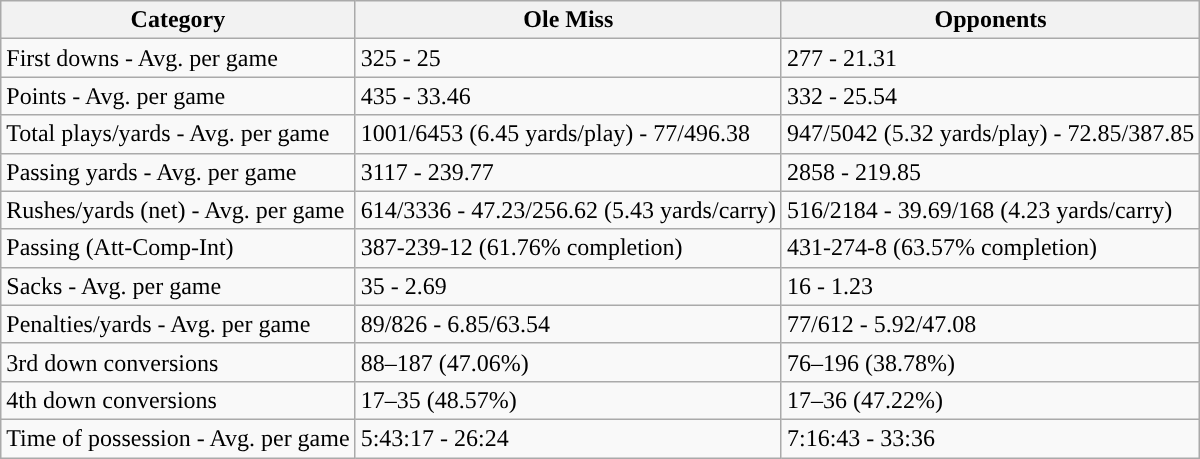<table class="wikitable" style="float: left;">
<tr>
<th>Category</th>
<th>Ole Miss</th>
<th>Opponents</th>
</tr>
<tr>
<td>First downs - Avg. per game</td>
<td>325 - 25</td>
<td>277 - 21.31</td>
</tr>
<tr>
<td>Points - Avg. per game</td>
<td>435 - 33.46</td>
<td>332 - 25.54</td>
</tr>
<tr>
<td>Total plays/yards - Avg. per game</td>
<td>1001/6453 (6.45 yards/play) - 77/496.38</td>
<td>947/5042 (5.32 yards/play) - 72.85/387.85</td>
</tr>
<tr>
<td>Passing yards - Avg. per game</td>
<td>3117 - 239.77</td>
<td>2858 - 219.85</td>
</tr>
<tr>
<td>Rushes/yards (net) - Avg. per game</td>
<td>614/3336 - 47.23/256.62 (5.43 yards/carry)</td>
<td>516/2184 - 39.69/168 (4.23 yards/carry)</td>
</tr>
<tr>
<td>Passing (Att-Comp-Int)</td>
<td>387-239-12 (61.76% completion)</td>
<td>431-274-8 (63.57% completion)</td>
</tr>
<tr>
<td>Sacks - Avg. per game</td>
<td>35 - 2.69</td>
<td>16 - 1.23</td>
</tr>
<tr>
<td>Penalties/yards - Avg. per game</td>
<td>89/826 - 6.85/63.54</td>
<td>77/612 - 5.92/47.08</td>
</tr>
<tr>
<td>3rd down conversions</td>
<td>88–187 (47.06%)</td>
<td>76–196 (38.78%)</td>
</tr>
<tr>
<td>4th down conversions</td>
<td>17–35 (48.57%)</td>
<td>17–36 (47.22%)</td>
</tr>
<tr>
<td>Time of possession - Avg. per game</td>
<td>5:43:17 - 26:24</td>
<td>7:16:43 - 33:36</td>
</tr>
</table>
